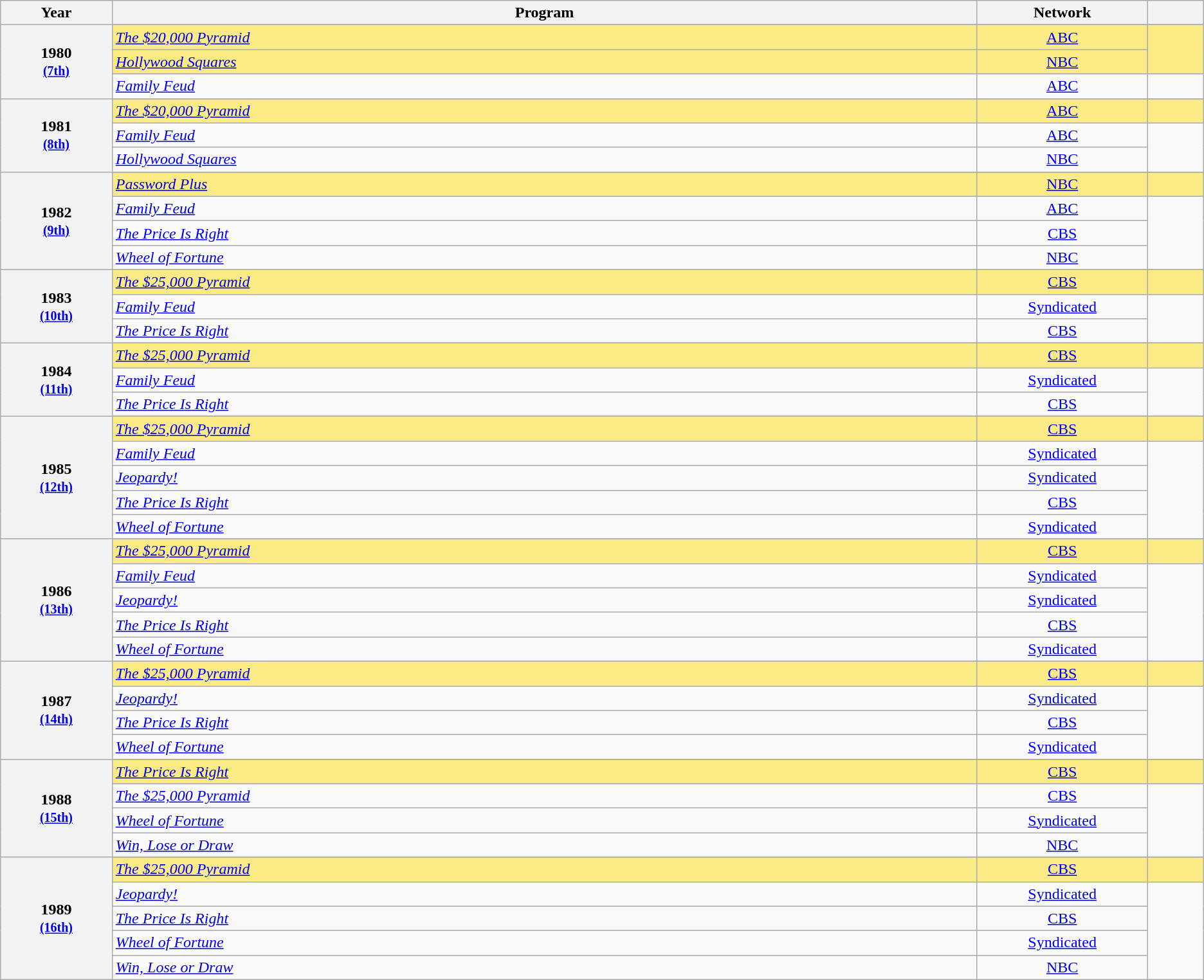<table class="wikitable">
<tr>
<th width="4%">Year</th>
<th width="31%">Program</th>
<th width="6%">Network</th>
<th style="width:2%;"></th>
</tr>
<tr>
<th scope="row" rowspan=4 style="text-align:center">1980 <br><small><a href='#'>(7th)</a></small></th>
</tr>
<tr style="background:#FAEB86">
<td><em><a href='#'>The $20,000 Pyramid</a></em> </td>
<td style="text-align:center;"><a href='#'>ABC</a></td>
<td rowspan=2 style="text-align:center;"></td>
</tr>
<tr style="background:#FAEB86">
<td><em><a href='#'>Hollywood Squares</a></em> </td>
<td style="text-align:center;"><a href='#'>NBC</a></td>
</tr>
<tr>
<td><em><a href='#'>Family Feud</a></em></td>
<td style="text-align:center;"><a href='#'>ABC</a></td>
<td></td>
</tr>
<tr>
<th scope="row" rowspan=4 style="text-align:center">1981 <br><small><a href='#'>(8th)</a></small></th>
</tr>
<tr style="background:#FAEB86">
<td><em><a href='#'>The $20,000 Pyramid</a></em> </td>
<td style="text-align:center;"><a href='#'>ABC</a></td>
<td style="text-align:center;"></td>
</tr>
<tr>
<td><em><a href='#'>Family Feud</a></em></td>
<td style="text-align:center;"><a href='#'>ABC</a></td>
<td rowspan=2></td>
</tr>
<tr>
<td><em><a href='#'>Hollywood Squares</a></em></td>
<td style="text-align:center;"><a href='#'>NBC</a></td>
</tr>
<tr>
<th scope="row" rowspan=5 style="text-align:center">1982 <br><small><a href='#'>(9th)</a></small></th>
</tr>
<tr style="background:#FAEB86">
<td><em><a href='#'>Password Plus</a></em> </td>
<td style="text-align:center;"><a href='#'>NBC</a></td>
<td style="text-align:center;"></td>
</tr>
<tr>
<td><em><a href='#'>Family Feud</a></em></td>
<td style="text-align:center;"><a href='#'>ABC</a></td>
<td rowspan=3 style="text-align:center;"></td>
</tr>
<tr>
<td><em><a href='#'>The Price Is Right</a></em></td>
<td style="text-align:center;"><a href='#'>CBS</a></td>
</tr>
<tr>
<td><em><a href='#'>Wheel of Fortune</a></em></td>
<td style="text-align:center;"><a href='#'>NBC</a></td>
</tr>
<tr>
<th scope="row" rowspan=4 style="text-align:center">1983 <br><small><a href='#'>(10th)</a></small></th>
</tr>
<tr style="background:#FAEB86">
<td><em><a href='#'>The $25,000 Pyramid</a></em> </td>
<td style="text-align:center;"><a href='#'>CBS</a></td>
<td style="text-align:center;"></td>
</tr>
<tr>
<td><em><a href='#'>Family Feud</a></em></td>
<td style="text-align:center;"><a href='#'>Syndicated</a></td>
<td rowspan=2></td>
</tr>
<tr>
<td><em><a href='#'>The Price Is Right</a></em></td>
<td style="text-align:center;"><a href='#'>CBS</a></td>
</tr>
<tr>
<th scope="row" rowspan=4 style="text-align:center">1984 <br><small><a href='#'>(11th)</a></small></th>
</tr>
<tr style="background:#FAEB86">
<td><em><a href='#'>The $25,000 Pyramid</a></em> </td>
<td style="text-align:center;"><a href='#'>CBS</a></td>
<td style="text-align:center;"></td>
</tr>
<tr>
<td><em><a href='#'>Family Feud</a></em></td>
<td style="text-align:center;"><a href='#'>Syndicated</a></td>
<td rowspan=2 style="text-align:center;"></td>
</tr>
<tr>
<td><em><a href='#'>The Price Is Right</a></em></td>
<td style="text-align:center;"><a href='#'>CBS</a></td>
</tr>
<tr>
<th scope="row" rowspan=6 style="text-align:center">1985 <br><small><a href='#'>(12th)</a></small></th>
</tr>
<tr style="background:#FAEB86">
<td><em><a href='#'>The $25,000 Pyramid</a></em> </td>
<td style="text-align:center;"><a href='#'>CBS</a></td>
<td style="text-align:center;"></td>
</tr>
<tr>
<td><em><a href='#'>Family Feud</a></em></td>
<td style="text-align:center;"><a href='#'>Syndicated</a></td>
<td rowspan=4 style="text-align:center;"></td>
</tr>
<tr>
<td><em><a href='#'>Jeopardy!</a></em></td>
<td style="text-align:center;"><a href='#'>Syndicated</a></td>
</tr>
<tr>
<td><em><a href='#'>The Price Is Right</a></em></td>
<td style="text-align:center;"><a href='#'>CBS</a></td>
</tr>
<tr>
<td><em><a href='#'>Wheel of Fortune</a></em></td>
<td style="text-align:center;"><a href='#'>Syndicated</a></td>
</tr>
<tr>
<th scope="row" rowspan=6 style="text-align:center">1986 <br><small><a href='#'>(13th)</a></small></th>
</tr>
<tr style="background:#FAEB86">
<td><em><a href='#'>The $25,000 Pyramid</a></em> </td>
<td style="text-align:center;"><a href='#'>CBS</a></td>
<td style="text-align:center;"></td>
</tr>
<tr>
<td><em><a href='#'>Family Feud</a></em></td>
<td style="text-align:center;"><a href='#'>Syndicated</a></td>
<td rowspan=4 style="text-align:center;"></td>
</tr>
<tr>
<td><em><a href='#'>Jeopardy!</a></em></td>
<td style="text-align:center;"><a href='#'>Syndicated</a></td>
</tr>
<tr>
<td><em><a href='#'>The Price Is Right</a></em></td>
<td style="text-align:center;"><a href='#'>CBS</a></td>
</tr>
<tr>
<td><em><a href='#'>Wheel of Fortune</a></em></td>
<td style="text-align:center;"><a href='#'>Syndicated</a></td>
</tr>
<tr>
<th scope="row" rowspan=5 style="text-align:center">1987 <br><small><a href='#'>(14th)</a></small></th>
</tr>
<tr style="background:#FAEB86">
<td><em><a href='#'>The $25,000 Pyramid</a></em> </td>
<td style="text-align:center;"><a href='#'>CBS</a></td>
<td style="text-align:center;"></td>
</tr>
<tr>
<td><em><a href='#'>Jeopardy!</a></em></td>
<td style="text-align:center;"><a href='#'>Syndicated</a></td>
<td rowspan=3 style="text-align:center;"></td>
</tr>
<tr>
<td><em><a href='#'>The Price Is Right</a></em></td>
<td style="text-align:center;"><a href='#'>CBS</a></td>
</tr>
<tr>
<td><em><a href='#'>Wheel of Fortune</a></em></td>
<td style="text-align:center;"><a href='#'>Syndicated</a></td>
</tr>
<tr>
<th scope="row" rowspan=5 style="text-align:center">1988 <br><small><a href='#'>(15th)</a></small></th>
</tr>
<tr style="background:#FAEB86">
<td><em><a href='#'>The Price Is Right</a></em> </td>
<td style="text-align:center;"><a href='#'>CBS</a></td>
<td style="text-align:center;"></td>
</tr>
<tr>
<td><em><a href='#'>The $25,000 Pyramid</a></em></td>
<td style="text-align:center;"><a href='#'>CBS</a></td>
<td rowspan=3 style="text-align:center;"></td>
</tr>
<tr>
<td><em><a href='#'>Wheel of Fortune</a></em></td>
<td style="text-align:center;"><a href='#'>Syndicated</a></td>
</tr>
<tr>
<td><em><a href='#'>Win, Lose or Draw</a></em></td>
<td style="text-align:center;"><a href='#'>NBC</a></td>
</tr>
<tr>
<th scope="row" rowspan=6 style="text-align:center">1989 <br><small><a href='#'>(16th)</a></small></th>
</tr>
<tr style="background:#FAEB86">
<td><em><a href='#'>The $25,000 Pyramid</a></em> </td>
<td style="text-align:center;"><a href='#'>CBS</a></td>
<td style="text-align:center;"></td>
</tr>
<tr>
<td><em><a href='#'>Jeopardy!</a></em></td>
<td style="text-align:center;"><a href='#'>Syndicated</a></td>
<td rowspan=4 style="text-align:center;"></td>
</tr>
<tr>
<td><em><a href='#'>The Price Is Right</a></em></td>
<td style="text-align:center;"><a href='#'>CBS</a></td>
</tr>
<tr>
<td><em><a href='#'>Wheel of Fortune</a></em></td>
<td style="text-align:center;"><a href='#'>Syndicated</a></td>
</tr>
<tr>
<td><em><a href='#'>Win, Lose or Draw</a></em></td>
<td style="text-align:center;"><a href='#'>NBC</a></td>
</tr>
</table>
